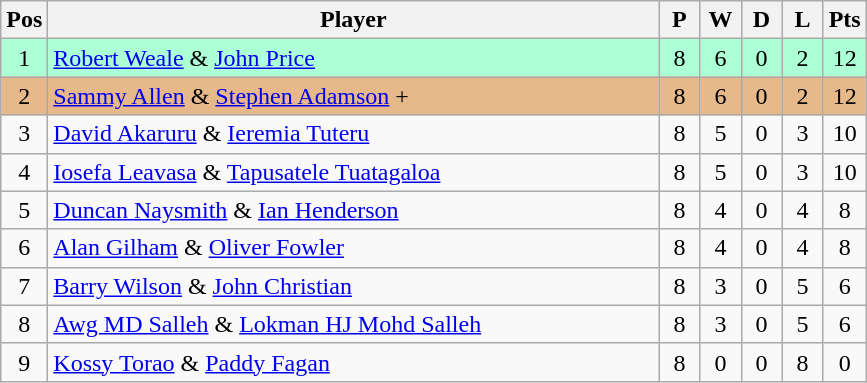<table class="wikitable" style="font-size: 100%">
<tr>
<th width=20>Pos</th>
<th width=400>Player</th>
<th width=20>P</th>
<th width=20>W</th>
<th width=20>D</th>
<th width=20>L</th>
<th width=20>Pts</th>
</tr>
<tr align=center style="background: #ADFFD6;">
<td>1</td>
<td align="left"> <a href='#'>Robert Weale</a> & <a href='#'>John Price</a></td>
<td>8</td>
<td>6</td>
<td>0</td>
<td>2</td>
<td>12</td>
</tr>
<tr align=center style="background: #E6B88A;">
<td>2</td>
<td align="left"> <a href='#'>Sammy Allen</a> & <a href='#'>Stephen Adamson</a> +</td>
<td>8</td>
<td>6</td>
<td>0</td>
<td>2</td>
<td>12</td>
</tr>
<tr align=center>
<td>3</td>
<td align="left"> <a href='#'>David Akaruru</a> & <a href='#'>Ieremia Tuteru</a></td>
<td>8</td>
<td>5</td>
<td>0</td>
<td>3</td>
<td>10</td>
</tr>
<tr align=center>
<td>4</td>
<td align="left"> <a href='#'>Iosefa Leavasa</a> & <a href='#'>Tapusatele Tuatagaloa</a></td>
<td>8</td>
<td>5</td>
<td>0</td>
<td>3</td>
<td>10</td>
</tr>
<tr align=center>
<td>5</td>
<td align="left"> <a href='#'>Duncan Naysmith</a> & <a href='#'>Ian Henderson</a></td>
<td>8</td>
<td>4</td>
<td>0</td>
<td>4</td>
<td>8</td>
</tr>
<tr align=center>
<td>6</td>
<td align="left"> <a href='#'>Alan Gilham</a> & <a href='#'>Oliver Fowler</a></td>
<td>8</td>
<td>4</td>
<td>0</td>
<td>4</td>
<td>8</td>
</tr>
<tr align=center>
<td>7</td>
<td align="left"> <a href='#'>Barry Wilson</a> & <a href='#'>John Christian</a></td>
<td>8</td>
<td>3</td>
<td>0</td>
<td>5</td>
<td>6</td>
</tr>
<tr align=center>
<td>8</td>
<td align="left"> <a href='#'>Awg MD Salleh</a> & <a href='#'>Lokman HJ Mohd Salleh</a></td>
<td>8</td>
<td>3</td>
<td>0</td>
<td>5</td>
<td>6</td>
</tr>
<tr align=center>
<td>9</td>
<td align="left"> <a href='#'>Kossy Torao</a> & <a href='#'>Paddy Fagan</a></td>
<td>8</td>
<td>0</td>
<td>0</td>
<td>8</td>
<td>0</td>
</tr>
</table>
